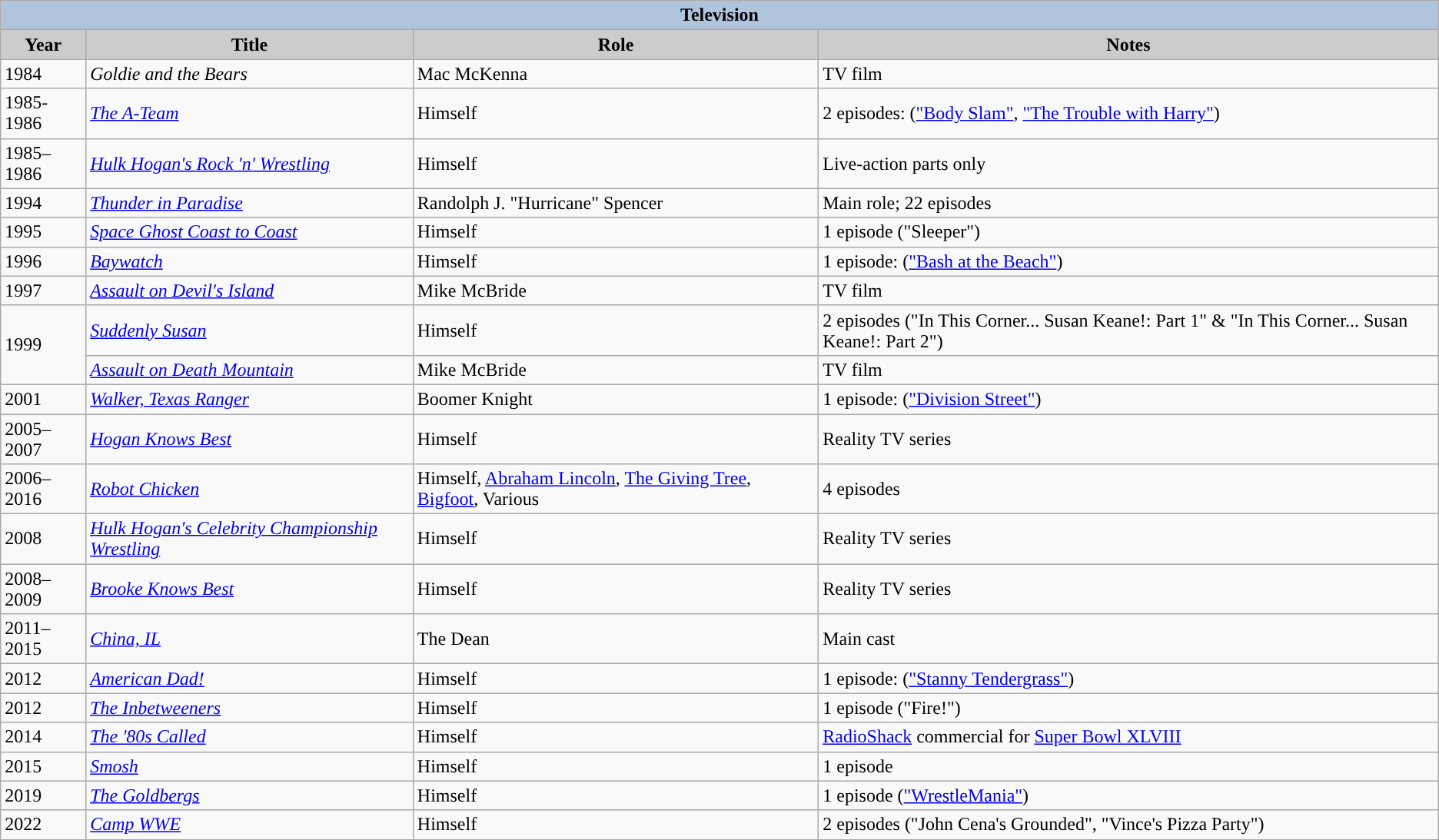<table class="wikitable sortable">
<tr style="text-align:center;">
<th colspan=4 style="background:#B0C4DE;">Television</th>
</tr>
<tr style="text-align:center;">
<th style="background:#ccc;">Year</th>
<th style="background:#ccc;">Title</th>
<th style="background:#ccc;">Role</th>
<th style="background:#ccc;">Notes</th>
</tr>
<tr>
<td>1984</td>
<td><em>Goldie and the Bears</em></td>
<td>Mac McKenna</td>
<td>TV film</td>
</tr>
<tr>
<td>1985-1986</td>
<td><em><a href='#'>The A-Team</a></em></td>
<td>Himself</td>
<td>2 episodes: (<a href='#'>"Body Slam"</a>, <a href='#'>"The Trouble with Harry"</a>)</td>
</tr>
<tr>
<td>1985–1986</td>
<td><em><a href='#'>Hulk Hogan's Rock 'n' Wrestling</a></em></td>
<td>Himself</td>
<td>Live-action parts only</td>
</tr>
<tr>
<td>1994</td>
<td><em><a href='#'>Thunder in Paradise</a></em></td>
<td>Randolph J. "Hurricane" Spencer</td>
<td>Main role; 22 episodes</td>
</tr>
<tr>
<td>1995</td>
<td><em><a href='#'>Space Ghost Coast to Coast</a></em></td>
<td>Himself</td>
<td>1 episode ("Sleeper")</td>
</tr>
<tr>
<td>1996</td>
<td><em><a href='#'>Baywatch</a></em></td>
<td>Himself</td>
<td>1 episode: (<a href='#'>"Bash at the Beach"</a>)</td>
</tr>
<tr>
<td>1997</td>
<td><em><a href='#'>Assault on Devil's Island</a></em></td>
<td>Mike McBride</td>
<td>TV film</td>
</tr>
<tr>
<td rowspan="2">1999</td>
<td><em><a href='#'>Suddenly Susan</a></em></td>
<td>Himself</td>
<td>2 episodes ("In This Corner... Susan Keane!: Part 1" & "In This Corner... Susan Keane!: Part 2")</td>
</tr>
<tr>
<td><em><a href='#'>Assault on Death Mountain</a></em></td>
<td>Mike McBride</td>
<td>TV film</td>
</tr>
<tr>
<td>2001</td>
<td><em><a href='#'>Walker, Texas Ranger</a></em></td>
<td>Boomer Knight</td>
<td>1 episode: (<a href='#'>"Division Street"</a>)</td>
</tr>
<tr>
<td>2005–2007</td>
<td><em><a href='#'>Hogan Knows Best</a></em></td>
<td>Himself</td>
<td>Reality TV series</td>
</tr>
<tr>
<td>2006–2016</td>
<td><em><a href='#'>Robot Chicken</a></em></td>
<td>Himself, <a href='#'>Abraham Lincoln</a>, <a href='#'>The Giving Tree</a>, <a href='#'>Bigfoot</a>, Various</td>
<td>4 episodes</td>
</tr>
<tr>
<td>2008</td>
<td><em><a href='#'>Hulk Hogan's Celebrity Championship Wrestling</a></em></td>
<td>Himself</td>
<td>Reality TV series</td>
</tr>
<tr>
<td>2008–2009</td>
<td><em><a href='#'>Brooke Knows Best</a></em></td>
<td>Himself</td>
<td>Reality TV series</td>
</tr>
<tr>
<td>2011–2015</td>
<td><em><a href='#'>China, IL</a></em></td>
<td>The Dean</td>
<td>Main cast</td>
</tr>
<tr>
<td>2012</td>
<td><em><a href='#'>American Dad!</a></em></td>
<td>Himself</td>
<td>1 episode: (<a href='#'>"Stanny Tendergrass"</a>)</td>
</tr>
<tr>
<td>2012</td>
<td><em><a href='#'>The Inbetweeners</a></em></td>
<td>Himself</td>
<td>1 episode ("Fire!")</td>
</tr>
<tr>
<td>2014</td>
<td><em><a href='#'>The '80s Called</a></em></td>
<td>Himself</td>
<td><a href='#'>RadioShack</a> commercial for <a href='#'>Super Bowl XLVIII</a></td>
</tr>
<tr>
<td>2015</td>
<td><em><a href='#'>Smosh</a></em></td>
<td>Himself</td>
<td>1 episode</td>
</tr>
<tr>
<td>2019</td>
<td><em><a href='#'>The Goldbergs</a></em></td>
<td>Himself</td>
<td>1 episode (<a href='#'>"WrestleMania"</a>)</td>
</tr>
<tr>
<td>2022</td>
<td><em><a href='#'>Camp WWE</a></em></td>
<td>Himself</td>
<td>2 episodes ("John Cena's Grounded", "Vince's Pizza Party")</td>
</tr>
</table>
